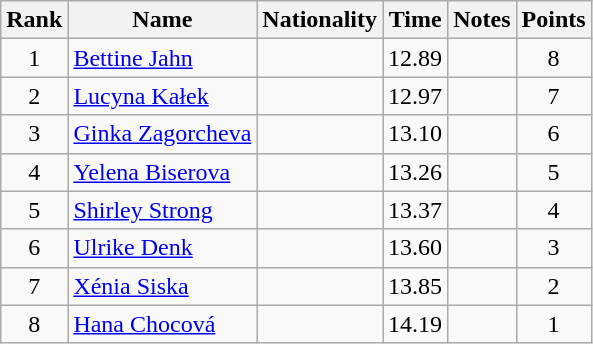<table class="wikitable sortable" style="text-align:center">
<tr>
<th>Rank</th>
<th>Name</th>
<th>Nationality</th>
<th>Time</th>
<th>Notes</th>
<th>Points</th>
</tr>
<tr>
<td>1</td>
<td align=left><a href='#'>Bettine Jahn</a></td>
<td align=left></td>
<td>12.89</td>
<td></td>
<td>8</td>
</tr>
<tr>
<td>2</td>
<td align=left><a href='#'>Lucyna Kałek</a></td>
<td align=left></td>
<td>12.97</td>
<td></td>
<td>7</td>
</tr>
<tr>
<td>3</td>
<td align=left><a href='#'>Ginka Zagorcheva</a></td>
<td align=left></td>
<td>13.10</td>
<td></td>
<td>6</td>
</tr>
<tr>
<td>4</td>
<td align=left><a href='#'>Yelena Biserova</a></td>
<td align=left></td>
<td>13.26</td>
<td></td>
<td>5</td>
</tr>
<tr>
<td>5</td>
<td align=left><a href='#'>Shirley Strong</a></td>
<td align=left></td>
<td>13.37</td>
<td></td>
<td>4</td>
</tr>
<tr>
<td>6</td>
<td align=left><a href='#'>Ulrike Denk</a></td>
<td align=left></td>
<td>13.60</td>
<td></td>
<td>3</td>
</tr>
<tr>
<td>7</td>
<td align=left><a href='#'>Xénia Siska</a></td>
<td align=left></td>
<td>13.85</td>
<td></td>
<td>2</td>
</tr>
<tr>
<td>8</td>
<td align=left><a href='#'>Hana Chocová</a></td>
<td align=left></td>
<td>14.19</td>
<td></td>
<td>1</td>
</tr>
</table>
